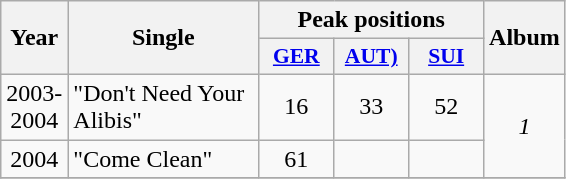<table class="wikitable">
<tr>
<th align="center" rowspan="2" width="10">Year</th>
<th align="center" rowspan="2" width="120">Single</th>
<th align="center" colspan="3" width="30">Peak positions</th>
<th align="center" rowspan="2" width="30">Album</th>
</tr>
<tr>
<th scope="col" style="width:3em;font-size:90%;"><a href='#'>GER</a><br></th>
<th scope="col" style="width:3em;font-size:90%;"><a href='#'>AUT)</a><br></th>
<th scope="col" style="width:3em;font-size:90%;"><a href='#'>SUI</a><br></th>
</tr>
<tr>
<td align="center" rowspan="1">2003-2004</td>
<td>"Don't Need Your Alibis"</td>
<td align="center">16</td>
<td align="center">33</td>
<td align="center">52</td>
<td align="center" rowspan=2><em>1</em></td>
</tr>
<tr>
<td align="center" rowspan="1">2004</td>
<td>"Come Clean"</td>
<td align="center">61</td>
<td align="center"></td>
<td align="center"></td>
</tr>
<tr>
</tr>
</table>
